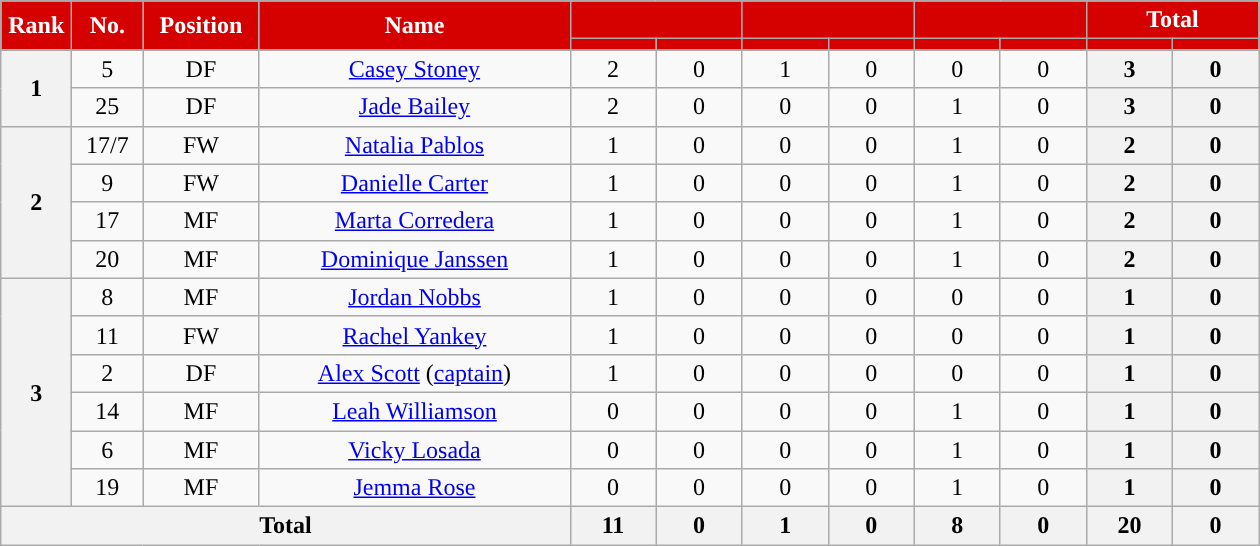<table class="wikitable" style="text-align:center; font-size:100%; ">
<tr>
<th style="background:#d50000; color:white; text-align:center; width:40px" rowspan="2">Rank</th>
<th style="background:#d50000; color:white; text-align:center; width:40px" rowspan="2">No.</th>
<th rowspan="2" style="background:#d50000; color:white; text-align:center; width:70px">Position</th>
<th style="background:#d50000; color:white; text-align:center; width:200px" rowspan="2">Name</th>
<th style="background:#d50000; color:white; text-align:center;" colspan="2"><a href='#'></a></th>
<th style="background:#d50000; color:white; text-align:center;" colspan="2"><a href='#'></a></th>
<th style="background:#d50000; color:white; text-align:center;" colspan="2"></th>
<th style="background:#d50000; color:white; text-align:center;" colspan="2">Total</th>
</tr>
<tr>
<th style="background:#d50000; color:white; text-align:center; width:50px;"></th>
<th style="background:#d50000; color:white; text-align:center; width:50px;"></th>
<th style="background:#d50000; color:white; text-align:center; width:50px;"></th>
<th style="background:#d50000; color:white; text-align:center; width:50px;"></th>
<th style="background:#d50000; color:white; text-align:center; width:50px;"></th>
<th style="background:#d50000; color:white; text-align:center; width:50px;"></th>
<th style="background:#d50000; color:white; text-align:center; width:50px;"></th>
<th style="background:#d50000; color:white; text-align:center; width:50px;"></th>
</tr>
<tr>
<th rowspan="2">1</th>
<td>5</td>
<td>DF</td>
<td> <a href='#'>Casey Stoney</a></td>
<td>2</td>
<td>0</td>
<td>1</td>
<td>0</td>
<td>0</td>
<td>0</td>
<th>3</th>
<th>0</th>
</tr>
<tr>
<td>25</td>
<td>DF</td>
<td><em></em> <a href='#'>Jade Bailey</a></td>
<td>2</td>
<td>0</td>
<td>0</td>
<td>0</td>
<td>1</td>
<td>0</td>
<th>3</th>
<th>0</th>
</tr>
<tr>
<th rowspan="4">2</th>
<td>17/7</td>
<td>FW</td>
<td> <a href='#'>Natalia Pablos</a></td>
<td>1</td>
<td>0</td>
<td>0</td>
<td>0</td>
<td>1</td>
<td>0</td>
<th>2</th>
<th>0</th>
</tr>
<tr>
<td>9</td>
<td>FW</td>
<td> <a href='#'>Danielle Carter</a></td>
<td>1</td>
<td>0</td>
<td>0</td>
<td>0</td>
<td>1</td>
<td>0</td>
<th>2</th>
<th>0</th>
</tr>
<tr>
<td>17</td>
<td>MF</td>
<td> <a href='#'>Marta Corredera</a></td>
<td>1</td>
<td>0</td>
<td>0</td>
<td>0</td>
<td>1</td>
<td>0</td>
<th>2</th>
<th>0</th>
</tr>
<tr>
<td>20</td>
<td>MF</td>
<td> <a href='#'>Dominique Janssen</a></td>
<td>1</td>
<td>0</td>
<td>0</td>
<td>0</td>
<td>1</td>
<td>0</td>
<th>2</th>
<th>0</th>
</tr>
<tr>
<th rowspan="6">3</th>
<td>8</td>
<td>MF</td>
<td> <a href='#'>Jordan Nobbs</a></td>
<td>1</td>
<td>0</td>
<td>0</td>
<td>0</td>
<td>0</td>
<td>0</td>
<th>1</th>
<th>0</th>
</tr>
<tr>
<td>11</td>
<td>FW</td>
<td> <a href='#'>Rachel Yankey</a></td>
<td>1</td>
<td>0</td>
<td>0</td>
<td>0</td>
<td>0</td>
<td>0</td>
<th>1</th>
<th>0</th>
</tr>
<tr>
<td>2</td>
<td>DF</td>
<td> <a href='#'>Alex Scott</a> (<a href='#'>captain</a>)</td>
<td>1</td>
<td>0</td>
<td>0</td>
<td>0</td>
<td>0</td>
<td>0</td>
<th>1</th>
<th>0</th>
</tr>
<tr>
<td>14</td>
<td>MF</td>
<td> <a href='#'>Leah Williamson</a></td>
<td>0</td>
<td>0</td>
<td>0</td>
<td>0</td>
<td>1</td>
<td>0</td>
<th>1</th>
<th>0</th>
</tr>
<tr>
<td>6</td>
<td>MF</td>
<td> <a href='#'>Vicky Losada</a></td>
<td>0</td>
<td>0</td>
<td>0</td>
<td>0</td>
<td>1</td>
<td>0</td>
<th>1</th>
<th>0</th>
</tr>
<tr>
<td>19</td>
<td>MF</td>
<td> <a href='#'>Jemma Rose</a></td>
<td>0</td>
<td>0</td>
<td>0</td>
<td>0</td>
<td>1</td>
<td>0</td>
<th>1</th>
<th>0</th>
</tr>
<tr>
<th colspan="4">Total</th>
<th>11</th>
<th>0</th>
<th>1</th>
<th>0</th>
<th>8</th>
<th>0</th>
<th>20</th>
<th>0</th>
</tr>
</table>
